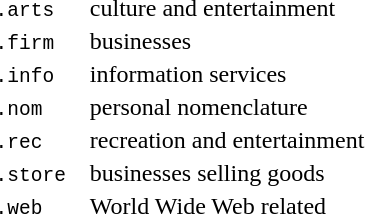<table align="center">
<tr>
<td><code>.arts</code></td>
<td>culture and entertainment</td>
</tr>
<tr>
<td><code>.firm</code></td>
<td>businesses</td>
</tr>
<tr>
<td><code>.info</code></td>
<td>information services</td>
</tr>
<tr>
<td><code>.nom</code></td>
<td>personal nomenclature</td>
</tr>
<tr>
<td><code>.rec</code></td>
<td>recreation and entertainment</td>
</tr>
<tr>
<td><code>.store</code>   </td>
<td>businesses selling goods</td>
</tr>
<tr>
<td><code>.web</code></td>
<td>World Wide Web related</td>
</tr>
</table>
